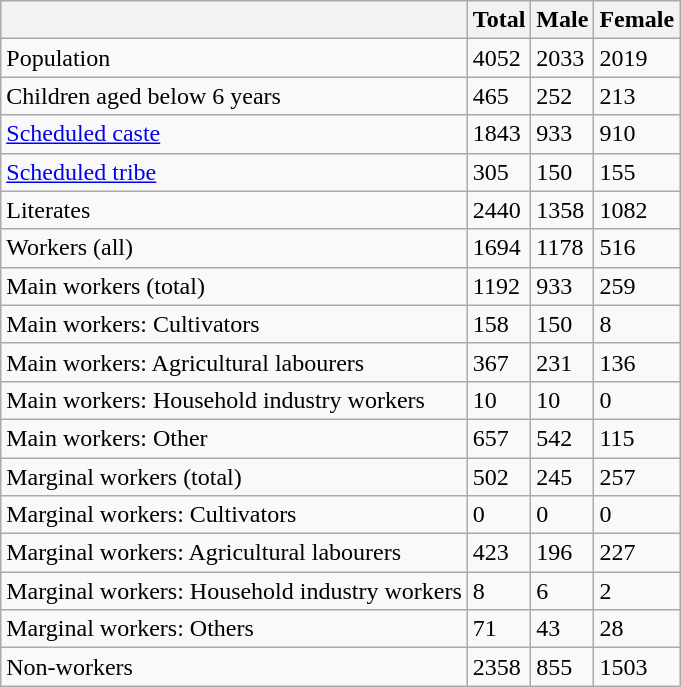<table class="wikitable sortable">
<tr>
<th></th>
<th>Total</th>
<th>Male</th>
<th>Female</th>
</tr>
<tr>
<td>Population</td>
<td>4052</td>
<td>2033</td>
<td>2019</td>
</tr>
<tr>
<td>Children aged below 6 years</td>
<td>465</td>
<td>252</td>
<td>213</td>
</tr>
<tr>
<td><a href='#'>Scheduled caste</a></td>
<td>1843</td>
<td>933</td>
<td>910</td>
</tr>
<tr>
<td><a href='#'>Scheduled tribe</a></td>
<td>305</td>
<td>150</td>
<td>155</td>
</tr>
<tr>
<td>Literates</td>
<td>2440</td>
<td>1358</td>
<td>1082</td>
</tr>
<tr>
<td>Workers (all)</td>
<td>1694</td>
<td>1178</td>
<td>516</td>
</tr>
<tr>
<td>Main workers (total)</td>
<td>1192</td>
<td>933</td>
<td>259</td>
</tr>
<tr>
<td>Main workers: Cultivators</td>
<td>158</td>
<td>150</td>
<td>8</td>
</tr>
<tr>
<td>Main workers: Agricultural labourers</td>
<td>367</td>
<td>231</td>
<td>136</td>
</tr>
<tr>
<td>Main workers: Household industry workers</td>
<td>10</td>
<td>10</td>
<td>0</td>
</tr>
<tr>
<td>Main workers: Other</td>
<td>657</td>
<td>542</td>
<td>115</td>
</tr>
<tr>
<td>Marginal workers (total)</td>
<td>502</td>
<td>245</td>
<td>257</td>
</tr>
<tr>
<td>Marginal workers: Cultivators</td>
<td>0</td>
<td>0</td>
<td>0</td>
</tr>
<tr>
<td>Marginal workers: Agricultural labourers</td>
<td>423</td>
<td>196</td>
<td>227</td>
</tr>
<tr>
<td>Marginal workers: Household industry workers</td>
<td>8</td>
<td>6</td>
<td>2</td>
</tr>
<tr>
<td>Marginal workers: Others</td>
<td>71</td>
<td>43</td>
<td>28</td>
</tr>
<tr>
<td>Non-workers</td>
<td>2358</td>
<td>855</td>
<td>1503</td>
</tr>
</table>
